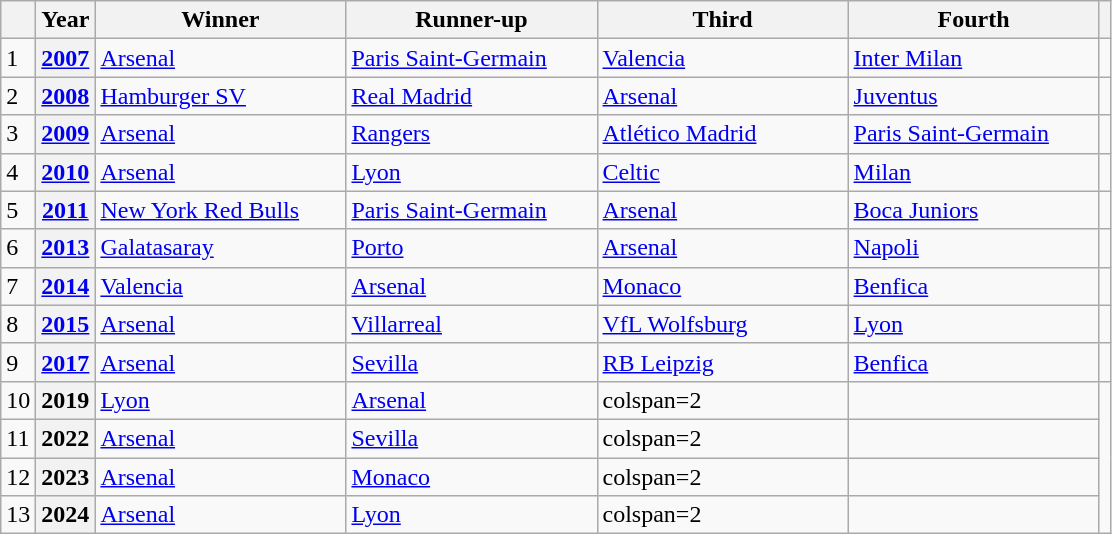<table class="wikitable plainrowheaders sortable">
<tr>
<th scope="col"></th>
<th scope="col">Year</th>
<th style="width:160px;">Winner</th>
<th style="width:160px;">Runner-up</th>
<th style="width:160px;">Third</th>
<th style="width:160px;">Fourth</th>
<th class="unsortable"></th>
</tr>
<tr>
<td>1</td>
<th scope="row"><a href='#'>2007</a></th>
<td> <a href='#'>Arsenal</a></td>
<td> <a href='#'>Paris Saint-Germain</a></td>
<td> <a href='#'>Valencia</a></td>
<td> <a href='#'>Inter Milan</a></td>
<td></td>
</tr>
<tr>
<td>2</td>
<th scope="row"><a href='#'>2008</a></th>
<td> <a href='#'>Hamburger SV</a></td>
<td> <a href='#'>Real Madrid</a></td>
<td> <a href='#'>Arsenal</a></td>
<td> <a href='#'>Juventus</a></td>
<td></td>
</tr>
<tr>
<td>3</td>
<th scope="row"><a href='#'>2009</a></th>
<td> <a href='#'>Arsenal</a> </td>
<td> <a href='#'>Rangers</a></td>
<td> <a href='#'>Atlético Madrid</a></td>
<td> <a href='#'>Paris Saint-Germain</a></td>
<td></td>
</tr>
<tr>
<td>4</td>
<th scope="row"><a href='#'>2010</a></th>
<td> <a href='#'>Arsenal</a> </td>
<td> <a href='#'>Lyon</a></td>
<td> <a href='#'>Celtic</a></td>
<td> <a href='#'>Milan</a></td>
<td></td>
</tr>
<tr>
<td>5</td>
<th scope="row"><a href='#'>2011</a></th>
<td> <a href='#'>New York Red Bulls</a></td>
<td> <a href='#'>Paris Saint-Germain</a></td>
<td> <a href='#'>Arsenal</a></td>
<td> <a href='#'>Boca Juniors</a></td>
<td></td>
</tr>
<tr>
<td>6</td>
<th scope="row"><a href='#'>2013</a></th>
<td> <a href='#'>Galatasaray</a></td>
<td> <a href='#'>Porto</a></td>
<td> <a href='#'>Arsenal</a></td>
<td> <a href='#'>Napoli</a></td>
<td></td>
</tr>
<tr>
<td>7</td>
<th scope="row"><a href='#'>2014</a></th>
<td> <a href='#'>Valencia</a></td>
<td> <a href='#'>Arsenal</a></td>
<td> <a href='#'>Monaco</a></td>
<td> <a href='#'>Benfica</a></td>
<td></td>
</tr>
<tr>
<td>8</td>
<th scope="row"><a href='#'>2015</a></th>
<td> <a href='#'>Arsenal</a> </td>
<td> <a href='#'>Villarreal</a></td>
<td> <a href='#'>VfL Wolfsburg</a></td>
<td> <a href='#'>Lyon</a></td>
<td></td>
</tr>
<tr>
<td>9</td>
<th scope="row"><a href='#'>2017</a></th>
<td> <a href='#'>Arsenal</a> </td>
<td> <a href='#'>Sevilla</a></td>
<td> <a href='#'>RB Leipzig</a></td>
<td> <a href='#'>Benfica</a></td>
<td></td>
</tr>
<tr>
<td>10</td>
<th scope="row">2019</th>
<td> <a href='#'>Lyon</a></td>
<td> <a href='#'>Arsenal</a></td>
<td>colspan=2 </td>
<td></td>
</tr>
<tr>
<td>11</td>
<th scope="row">2022</th>
<td> <a href='#'>Arsenal</a> </td>
<td> <a href='#'>Sevilla</a></td>
<td>colspan=2 </td>
<td></td>
</tr>
<tr>
<td>12</td>
<th scope="row">2023</th>
<td> <a href='#'>Arsenal</a> </td>
<td> <a href='#'>Monaco</a></td>
<td>colspan=2 </td>
<td></td>
</tr>
<tr>
<td>13</td>
<th scope="row">2024</th>
<td> <a href='#'>Arsenal</a> </td>
<td> <a href='#'>Lyon</a></td>
<td>colspan=2 </td>
<td></td>
</tr>
</table>
